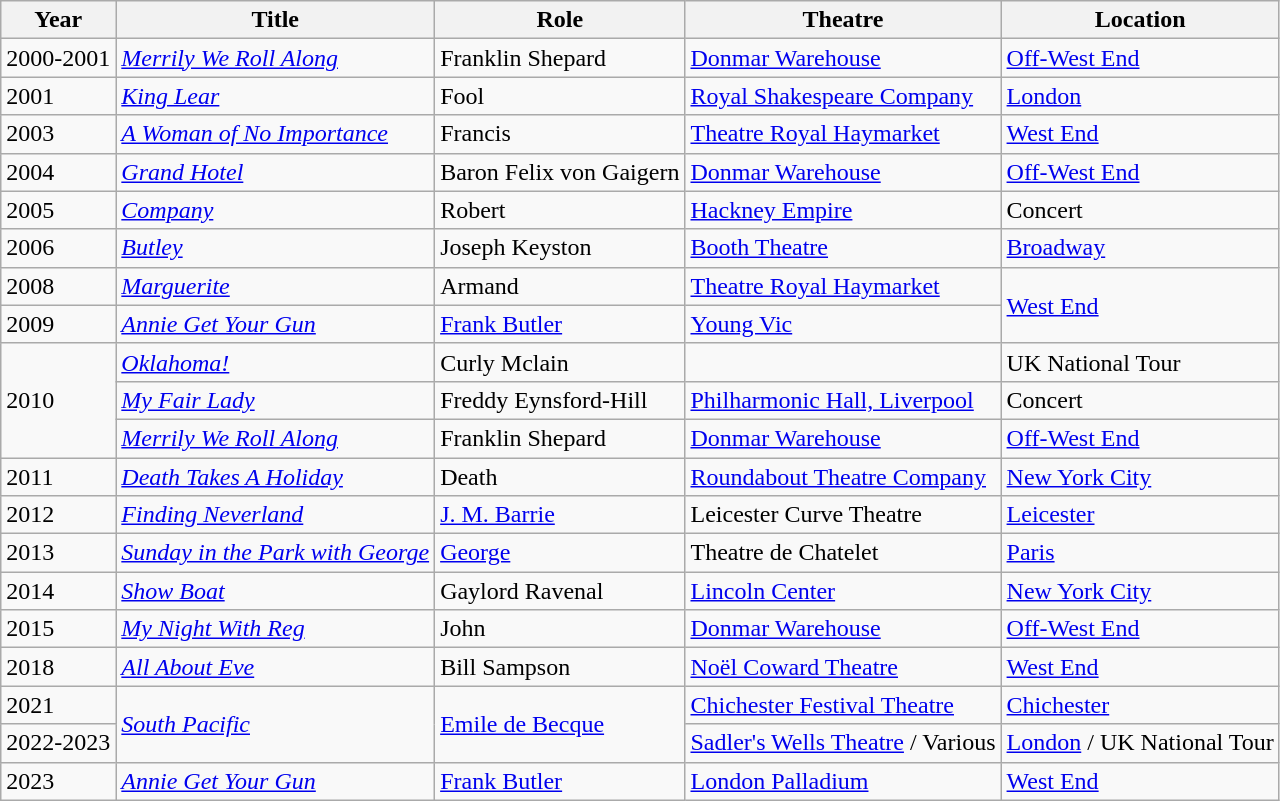<table class="wikitable sortable">
<tr>
<th>Year</th>
<th>Title</th>
<th>Role</th>
<th>Theatre</th>
<th>Location</th>
</tr>
<tr>
<td>2000-2001</td>
<td><em><a href='#'>Merrily We Roll Along</a></em></td>
<td>Franklin Shepard</td>
<td><a href='#'>Donmar Warehouse</a></td>
<td><a href='#'>Off-West End</a></td>
</tr>
<tr>
<td>2001</td>
<td><em><a href='#'>King Lear</a></em></td>
<td>Fool</td>
<td><a href='#'>Royal Shakespeare Company</a></td>
<td><a href='#'>London</a></td>
</tr>
<tr>
<td>2003</td>
<td><em><a href='#'>A Woman of No Importance</a></em></td>
<td>Francis</td>
<td><a href='#'>Theatre Royal Haymarket</a></td>
<td><a href='#'>West End</a></td>
</tr>
<tr>
<td>2004</td>
<td><em><a href='#'>Grand Hotel</a></em></td>
<td>Baron Felix von Gaigern</td>
<td><a href='#'>Donmar Warehouse</a></td>
<td><a href='#'>Off-West End</a></td>
</tr>
<tr>
<td>2005</td>
<td><a href='#'><em>Company</em></a></td>
<td>Robert</td>
<td><a href='#'>Hackney Empire</a></td>
<td>Concert</td>
</tr>
<tr>
<td>2006</td>
<td><em><a href='#'>Butley</a></em></td>
<td>Joseph Keyston</td>
<td><a href='#'>Booth Theatre</a></td>
<td><a href='#'>Broadway</a></td>
</tr>
<tr>
<td>2008</td>
<td><em><a href='#'>Marguerite</a></em></td>
<td>Armand</td>
<td><a href='#'>Theatre Royal Haymarket</a></td>
<td rowspan="2"><a href='#'>West End</a></td>
</tr>
<tr>
<td>2009</td>
<td><em><a href='#'>Annie Get Your Gun</a></em></td>
<td><a href='#'>Frank Butler</a></td>
<td><a href='#'>Young Vic</a></td>
</tr>
<tr>
<td rowspan=3>2010</td>
<td><em><a href='#'>Oklahoma!</a></em></td>
<td>Curly Mclain</td>
<td></td>
<td>UK National Tour</td>
</tr>
<tr>
<td><em><a href='#'>My Fair Lady</a></em></td>
<td>Freddy Eynsford-Hill</td>
<td><a href='#'>Philharmonic Hall, Liverpool</a></td>
<td>Concert</td>
</tr>
<tr>
<td><em><a href='#'>Merrily We Roll Along</a></em></td>
<td>Franklin Shepard</td>
<td><a href='#'>Donmar Warehouse</a></td>
<td><a href='#'>Off-West End</a></td>
</tr>
<tr>
<td>2011</td>
<td><em><a href='#'>Death Takes A Holiday</a></em></td>
<td>Death</td>
<td><a href='#'>Roundabout Theatre Company</a></td>
<td><a href='#'>New York City</a></td>
</tr>
<tr>
<td>2012</td>
<td><em><a href='#'>Finding Neverland</a></em></td>
<td><a href='#'>J. M. Barrie</a></td>
<td>Leicester Curve Theatre</td>
<td><a href='#'>Leicester</a></td>
</tr>
<tr>
<td>2013</td>
<td><em><a href='#'>Sunday in the Park with George</a></em></td>
<td><a href='#'>George</a></td>
<td>Theatre de Chatelet</td>
<td><a href='#'>Paris</a></td>
</tr>
<tr>
<td>2014</td>
<td><em><a href='#'>Show Boat</a></em></td>
<td>Gaylord Ravenal</td>
<td><a href='#'>Lincoln Center</a></td>
<td><a href='#'>New York City</a></td>
</tr>
<tr>
<td>2015</td>
<td><em><a href='#'>My Night With Reg</a></em></td>
<td>John</td>
<td><a href='#'>Donmar Warehouse</a></td>
<td><a href='#'>Off-West End</a></td>
</tr>
<tr>
<td>2018</td>
<td><em><a href='#'>All About Eve</a></em></td>
<td>Bill Sampson</td>
<td><a href='#'>Noël Coward Theatre</a></td>
<td><a href='#'>West End</a></td>
</tr>
<tr>
<td>2021</td>
<td rowspan="2"><em><a href='#'>South Pacific</a></em></td>
<td rowspan="2"><a href='#'>Emile de Becque</a></td>
<td><a href='#'>Chichester Festival Theatre</a></td>
<td><a href='#'>Chichester</a></td>
</tr>
<tr>
<td>2022-2023</td>
<td><a href='#'>Sadler's Wells Theatre</a> / Various</td>
<td><a href='#'>London</a> / UK National Tour</td>
</tr>
<tr>
<td>2023</td>
<td><em><a href='#'>Annie Get Your Gun</a></em></td>
<td><a href='#'>Frank Butler</a></td>
<td><a href='#'>London Palladium</a></td>
<td><a href='#'>West End</a></td>
</tr>
</table>
